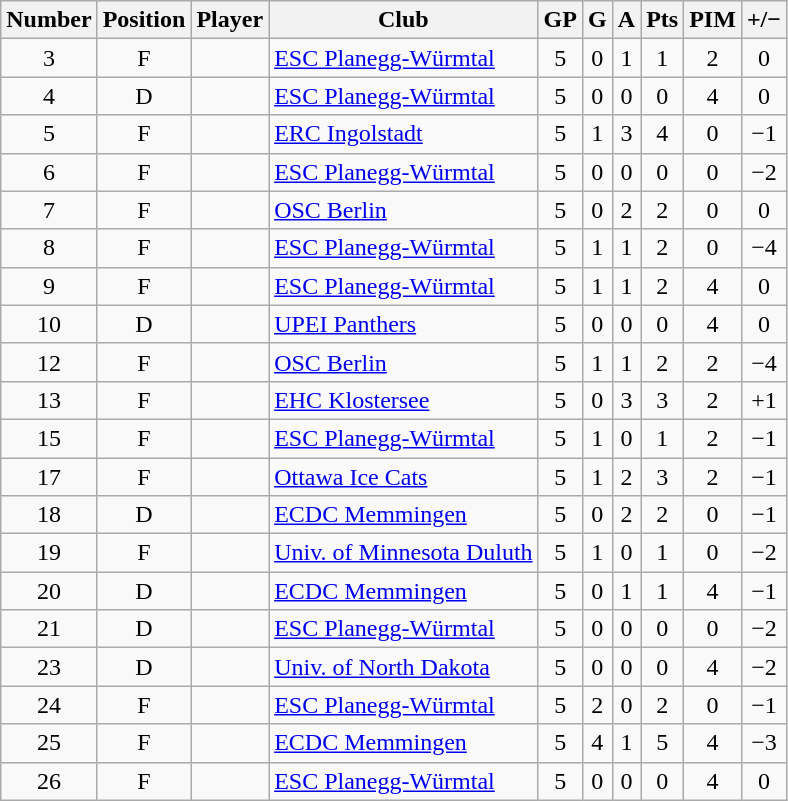<table class="wikitable sortable" style="text-align: center;">
<tr>
<th>Number</th>
<th>Position</th>
<th>Player</th>
<th>Club</th>
<th>GP</th>
<th>G</th>
<th>A</th>
<th>Pts</th>
<th>PIM</th>
<th>+/−</th>
</tr>
<tr>
<td>3</td>
<td>F</td>
<td align=left></td>
<td align=left> <a href='#'>ESC Planegg-Würmtal</a></td>
<td>5</td>
<td>0</td>
<td>1</td>
<td>1</td>
<td>2</td>
<td>0</td>
</tr>
<tr>
<td>4</td>
<td>D</td>
<td align=left></td>
<td align=left> <a href='#'>ESC Planegg-Würmtal</a></td>
<td>5</td>
<td>0</td>
<td>0</td>
<td>0</td>
<td>4</td>
<td>0</td>
</tr>
<tr>
<td>5</td>
<td>F</td>
<td align=left></td>
<td align=left> <a href='#'>ERC Ingolstadt</a></td>
<td>5</td>
<td>1</td>
<td>3</td>
<td>4</td>
<td>0</td>
<td>−1</td>
</tr>
<tr>
<td>6</td>
<td>F</td>
<td align=left></td>
<td align=left> <a href='#'>ESC Planegg-Würmtal</a></td>
<td>5</td>
<td>0</td>
<td>0</td>
<td>0</td>
<td>0</td>
<td>−2</td>
</tr>
<tr>
<td>7</td>
<td>F</td>
<td align=left></td>
<td align=left> <a href='#'>OSC Berlin</a></td>
<td>5</td>
<td>0</td>
<td>2</td>
<td>2</td>
<td>0</td>
<td>0</td>
</tr>
<tr>
<td>8</td>
<td>F</td>
<td align=left></td>
<td align=left> <a href='#'>ESC Planegg-Würmtal</a></td>
<td>5</td>
<td>1</td>
<td>1</td>
<td>2</td>
<td>0</td>
<td>−4</td>
</tr>
<tr>
<td>9</td>
<td>F</td>
<td align=left></td>
<td align=left> <a href='#'>ESC Planegg-Würmtal</a></td>
<td>5</td>
<td>1</td>
<td>1</td>
<td>2</td>
<td>4</td>
<td>0</td>
</tr>
<tr>
<td>10</td>
<td>D</td>
<td align=left></td>
<td align=left> <a href='#'>UPEI Panthers</a></td>
<td>5</td>
<td>0</td>
<td>0</td>
<td>0</td>
<td>4</td>
<td>0</td>
</tr>
<tr>
<td>12</td>
<td>F</td>
<td align=left></td>
<td align=left> <a href='#'>OSC Berlin</a></td>
<td>5</td>
<td>1</td>
<td>1</td>
<td>2</td>
<td>2</td>
<td>−4</td>
</tr>
<tr>
<td>13</td>
<td>F</td>
<td align=left></td>
<td align=left> <a href='#'>EHC Klostersee</a></td>
<td>5</td>
<td>0</td>
<td>3</td>
<td>3</td>
<td>2</td>
<td>+1</td>
</tr>
<tr>
<td>15</td>
<td>F</td>
<td align=left></td>
<td align=left> <a href='#'>ESC Planegg-Würmtal</a></td>
<td>5</td>
<td>1</td>
<td>0</td>
<td>1</td>
<td>2</td>
<td>−1</td>
</tr>
<tr>
<td>17</td>
<td>F</td>
<td align=left></td>
<td align=left> <a href='#'>Ottawa Ice Cats</a></td>
<td>5</td>
<td>1</td>
<td>2</td>
<td>3</td>
<td>2</td>
<td>−1</td>
</tr>
<tr>
<td>18</td>
<td>D</td>
<td align=left></td>
<td align=left> <a href='#'>ECDC Memmingen</a></td>
<td>5</td>
<td>0</td>
<td>2</td>
<td>2</td>
<td>0</td>
<td>−1</td>
</tr>
<tr>
<td>19</td>
<td>F</td>
<td align=left></td>
<td align=left> <a href='#'>Univ. of Minnesota Duluth</a></td>
<td>5</td>
<td>1</td>
<td>0</td>
<td>1</td>
<td>0</td>
<td>−2</td>
</tr>
<tr>
<td>20</td>
<td>D</td>
<td align=left></td>
<td align=left> <a href='#'>ECDC Memmingen</a></td>
<td>5</td>
<td>0</td>
<td>1</td>
<td>1</td>
<td>4</td>
<td>−1</td>
</tr>
<tr>
<td>21</td>
<td>D</td>
<td align=left></td>
<td align=left> <a href='#'>ESC Planegg-Würmtal</a></td>
<td>5</td>
<td>0</td>
<td>0</td>
<td>0</td>
<td>0</td>
<td>−2</td>
</tr>
<tr>
<td>23</td>
<td>D</td>
<td align=left></td>
<td align=left> <a href='#'>Univ. of North Dakota</a></td>
<td>5</td>
<td>0</td>
<td>0</td>
<td>0</td>
<td>4</td>
<td>−2</td>
</tr>
<tr>
<td>24</td>
<td>F</td>
<td align=left></td>
<td align=left> <a href='#'>ESC Planegg-Würmtal</a></td>
<td>5</td>
<td>2</td>
<td>0</td>
<td>2</td>
<td>0</td>
<td>−1</td>
</tr>
<tr>
<td>25</td>
<td>F</td>
<td align=left></td>
<td align=left> <a href='#'>ECDC Memmingen</a></td>
<td>5</td>
<td>4</td>
<td>1</td>
<td>5</td>
<td>4</td>
<td>−3</td>
</tr>
<tr>
<td>26</td>
<td>F</td>
<td align=left></td>
<td align=left> <a href='#'>ESC Planegg-Würmtal</a></td>
<td>5</td>
<td>0</td>
<td>0</td>
<td>0</td>
<td>4</td>
<td>0</td>
</tr>
</table>
